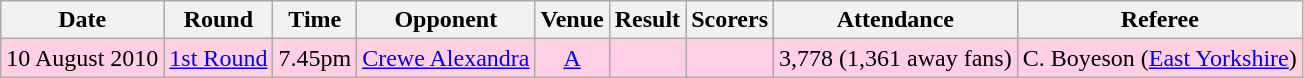<table class="wikitable" style="text-align:center">
<tr>
<th>Date</th>
<th>Round</th>
<th>Time</th>
<th>Opponent</th>
<th>Venue</th>
<th>Result</th>
<th>Scorers</th>
<th>Attendance</th>
<th>Referee</th>
</tr>
<tr bgcolor="#ffd0e3">
<td>10 August 2010</td>
<td><a href='#'>1st Round</a></td>
<td>7.45pm</td>
<td><a href='#'>Crewe Alexandra</a></td>
<td><a href='#'>A</a></td>
<td></td>
<td></td>
<td>3,778 (1,361 away fans)</td>
<td>C. Boyeson (<a href='#'>East Yorkshire</a>)</td>
</tr>
</table>
